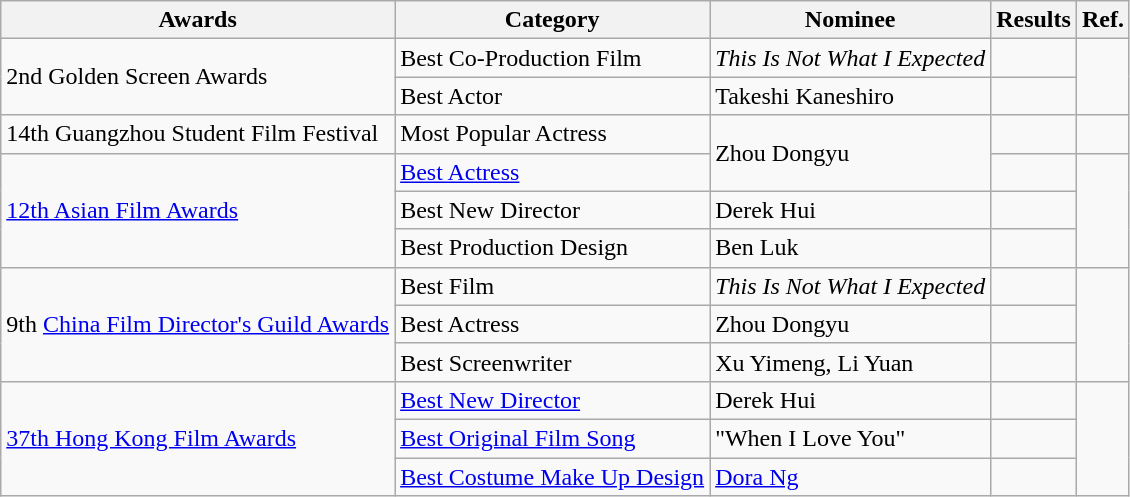<table class="wikitable">
<tr>
<th>Awards</th>
<th>Category</th>
<th>Nominee</th>
<th>Results</th>
<th>Ref.</th>
</tr>
<tr>
<td rowspan=2>2nd Golden Screen Awards</td>
<td>Best Co-Production Film</td>
<td><em>This Is Not What I Expected</em></td>
<td></td>
<td rowspan=2></td>
</tr>
<tr>
<td>Best Actor</td>
<td>Takeshi Kaneshiro</td>
<td></td>
</tr>
<tr>
<td>14th Guangzhou Student Film Festival</td>
<td>Most Popular Actress</td>
<td rowspan=2>Zhou Dongyu</td>
<td></td>
<td></td>
</tr>
<tr>
<td rowspan=3><a href='#'>12th Asian Film Awards</a></td>
<td><a href='#'>Best Actress</a></td>
<td></td>
<td rowspan=3></td>
</tr>
<tr>
<td>Best New Director</td>
<td>Derek Hui</td>
<td></td>
</tr>
<tr>
<td>Best Production Design</td>
<td>Ben Luk</td>
<td></td>
</tr>
<tr>
<td rowspan=3>9th <a href='#'>China Film Director's Guild Awards</a></td>
<td>Best Film</td>
<td><em>This Is Not What I Expected</em></td>
<td></td>
<td rowspan=3></td>
</tr>
<tr>
<td>Best Actress</td>
<td>Zhou Dongyu</td>
<td></td>
</tr>
<tr>
<td>Best Screenwriter</td>
<td>Xu Yimeng, Li Yuan</td>
<td></td>
</tr>
<tr>
<td rowspan=3><a href='#'>37th Hong Kong Film Awards</a></td>
<td><a href='#'>Best New Director</a></td>
<td>Derek Hui</td>
<td></td>
<td rowspan=3></td>
</tr>
<tr>
<td><a href='#'>Best Original Film Song</a></td>
<td>"When I Love You"</td>
<td></td>
</tr>
<tr>
<td><a href='#'>Best Costume Make Up Design</a></td>
<td><a href='#'>Dora Ng</a></td>
<td></td>
</tr>
</table>
